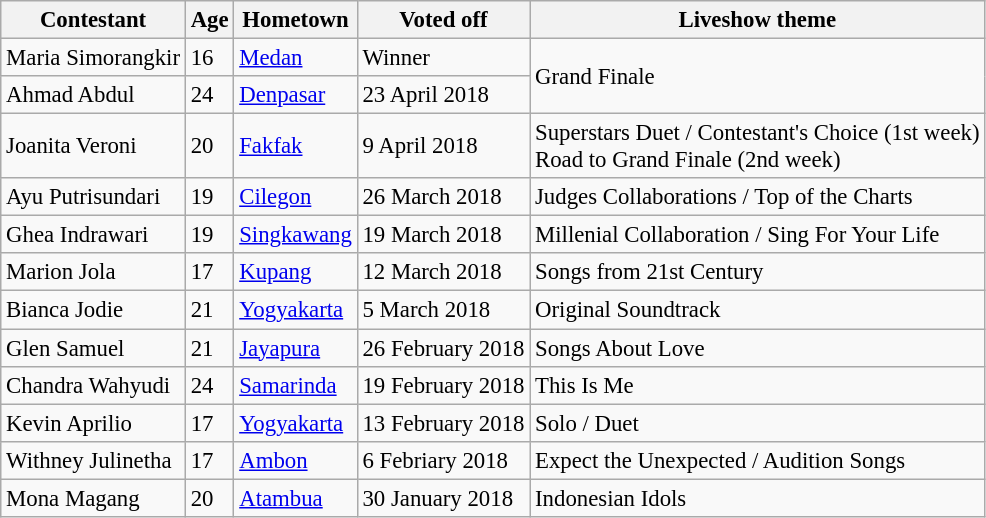<table class="wikitable" style="font-size:95%;">
<tr>
<th>Contestant</th>
<th>Age</th>
<th>Hometown</th>
<th>Voted off</th>
<th>Liveshow theme</th>
</tr>
<tr>
<td>Maria Simorangkir</td>
<td>16</td>
<td><a href='#'>Medan</a></td>
<td>Winner</td>
<td rowspan = "2">Grand Finale</td>
</tr>
<tr>
<td>Ahmad Abdul</td>
<td>24</td>
<td><a href='#'>Denpasar</a></td>
<td>23 April 2018</td>
</tr>
<tr>
<td>Joanita Veroni</td>
<td>20</td>
<td><a href='#'>Fakfak</a></td>
<td>9 April 2018</td>
<td>Superstars Duet / Contestant's Choice (1st week)<br>Road to Grand Finale (2nd week)</td>
</tr>
<tr>
<td>Ayu Putrisundari</td>
<td>19</td>
<td><a href='#'>Cilegon</a></td>
<td>26 March 2018</td>
<td>Judges Collaborations / Top of the Charts</td>
</tr>
<tr>
<td>Ghea Indrawari</td>
<td>19</td>
<td><a href='#'>Singkawang</a></td>
<td>19 March 2018</td>
<td>Millenial Collaboration / Sing For Your Life</td>
</tr>
<tr>
<td>Marion Jola</td>
<td>17</td>
<td><a href='#'>Kupang</a></td>
<td>12 March 2018</td>
<td>Songs from 21st Century</td>
</tr>
<tr>
<td>Bianca Jodie</td>
<td>21</td>
<td><a href='#'>Yogyakarta</a></td>
<td>5 March 2018</td>
<td>Original Soundtrack</td>
</tr>
<tr>
<td>Glen Samuel</td>
<td>21</td>
<td><a href='#'>Jayapura</a></td>
<td>26 February 2018</td>
<td>Songs About Love</td>
</tr>
<tr>
<td>Chandra Wahyudi</td>
<td>24</td>
<td><a href='#'>Samarinda</a></td>
<td>19 February 2018</td>
<td>This Is Me</td>
</tr>
<tr>
<td>Kevin Aprilio</td>
<td>17</td>
<td><a href='#'>Yogyakarta</a></td>
<td>13 February 2018</td>
<td>Solo / Duet</td>
</tr>
<tr>
<td>Withney Julinetha</td>
<td>17</td>
<td><a href='#'>Ambon</a></td>
<td>6 Febriary 2018</td>
<td>Expect the Unexpected / Audition Songs</td>
</tr>
<tr>
<td>Mona Magang</td>
<td>20</td>
<td><a href='#'>Atambua</a></td>
<td>30 January 2018</td>
<td>Indonesian Idols</td>
</tr>
</table>
